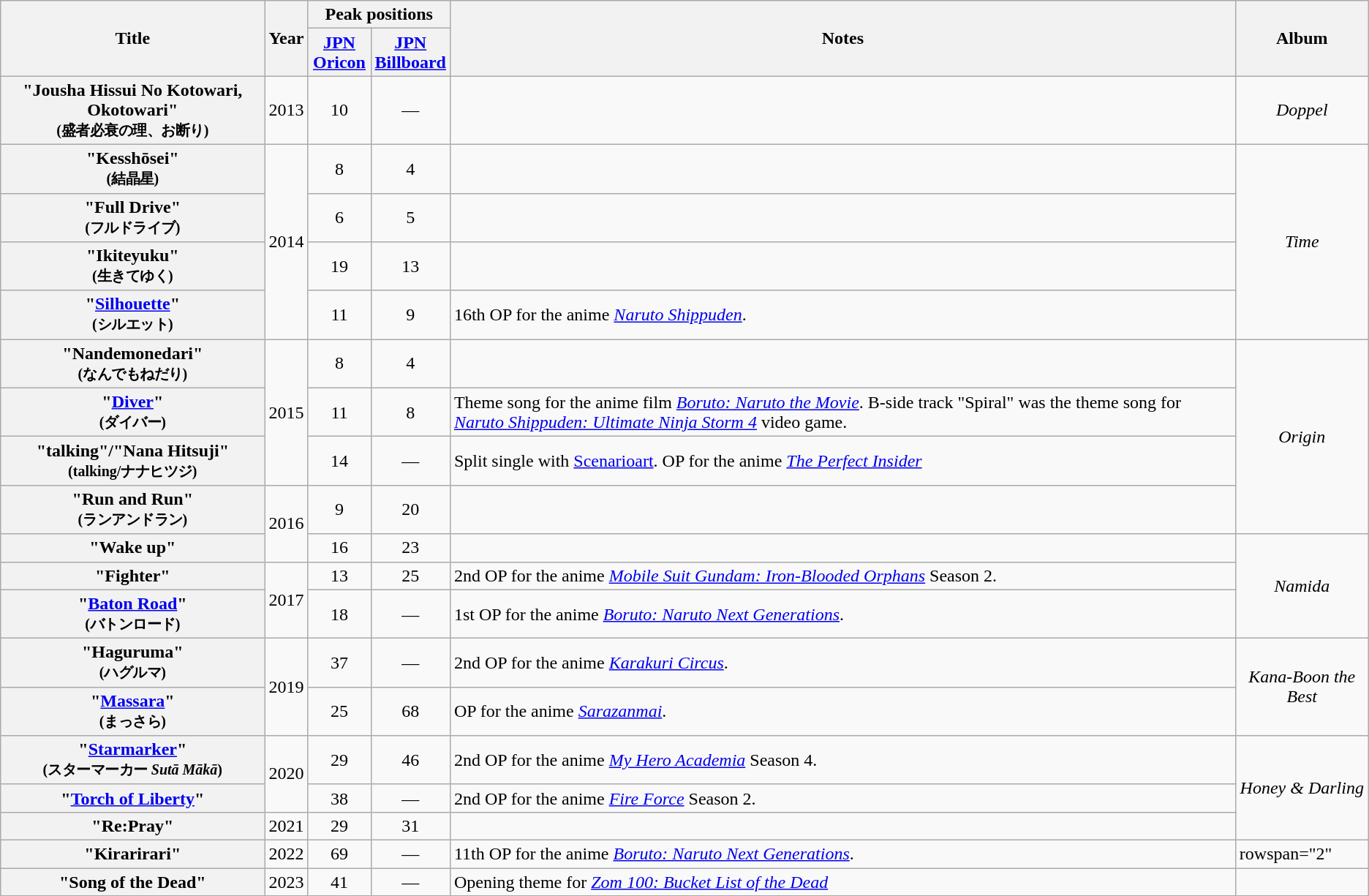<table class="wikitable plainrowheaders">
<tr>
<th scope="col" rowspan="2">Title</th>
<th scope="col" rowspan="2">Year</th>
<th scope="col" colspan="2">Peak positions</th>
<th scope="col" rowspan="2">Notes</th>
<th scope="col" rowspan="2">Album</th>
</tr>
<tr>
<th style="width:50px;" scope="col"><a href='#'>JPN<br>Oricon</a><br></th>
<th style="width:50px;" scope="col"><a href='#'>JPN<br>Billboard</a><br></th>
</tr>
<tr>
<th scope="row">"Jousha Hissui No Kotowari, Okotowari" <br><small>(盛者必衰の理、お断り)</small></th>
<td align="center">2013</td>
<td align="center">10</td>
<td align="center">—</td>
<td></td>
<td align="center"><em>Doppel</em></td>
</tr>
<tr>
<th scope="row">"Kesshōsei" <br><small>(結晶星)</small></th>
<td rowspan="4" align="center">2014</td>
<td align="center">8</td>
<td align="center">4</td>
<td></td>
<td rowspan="4" align="center"><em>Time</em></td>
</tr>
<tr>
<th scope="row">"Full Drive" <br><small>(フルドライブ)</small></th>
<td align="center">6</td>
<td align="center">5</td>
<td></td>
</tr>
<tr>
<th scope="row">"Ikiteyuku" <br><small>(生きてゆく)</small></th>
<td align="center">19</td>
<td align="center">13</td>
<td></td>
</tr>
<tr>
<th scope="row">"<a href='#'>Silhouette</a>" <br><small>(シルエット)</small></th>
<td align="center">11</td>
<td align="center">9</td>
<td>16th OP for the anime <em><a href='#'>Naruto Shippuden</a></em>.</td>
</tr>
<tr>
<th scope="row">"Nandemonedari" <br><small>(なんでもねだり)</small></th>
<td rowspan="3" align="center">2015</td>
<td align="center">8</td>
<td align="center">4</td>
<td></td>
<td rowspan="4" align="center"><em>Origin</em></td>
</tr>
<tr>
<th scope="row">"<a href='#'>Diver</a>" <br><small>(ダイバー)</small></th>
<td align="center">11</td>
<td align="center">8</td>
<td>Theme song for the anime film <em><a href='#'>Boruto: Naruto the Movie</a></em>. B-side track "Spiral" was the theme song for <em><a href='#'>Naruto Shippuden: Ultimate Ninja Storm 4</a></em> video game.</td>
</tr>
<tr>
<th scope="row">"talking"/"Nana Hitsuji" <br><small>(talking/ナナヒツジ)</small></th>
<td align="center">14</td>
<td align="center">—</td>
<td>Split single with <a href='#'>Scenarioart</a>. OP for the anime <em><a href='#'>The Perfect Insider</a></em></td>
</tr>
<tr>
<th scope="row">"Run and Run" <br><small>(ランアンドラン)</small></th>
<td rowspan="2" align="center">2016</td>
<td align="center">9</td>
<td align="center">20</td>
<td></td>
</tr>
<tr>
<th scope="row">"Wake up"</th>
<td align="center">16</td>
<td align="center">23</td>
<td></td>
<td rowspan="3" align="center"><em>Namida</em></td>
</tr>
<tr>
<th scope="row">"Fighter"</th>
<td rowspan="2" align="center">2017</td>
<td align="center">13</td>
<td align="center">25</td>
<td>2nd OP for the anime <em><a href='#'>Mobile Suit Gundam: Iron-Blooded Orphans</a></em> Season 2.</td>
</tr>
<tr>
<th scope="row">"<a href='#'>Baton Road</a>" <br><small>(バトンロード)</small></th>
<td align="center">18</td>
<td align="center">—</td>
<td>1st OP for the anime <em><a href='#'>Boruto: Naruto Next Generations</a></em>.</td>
</tr>
<tr>
<th scope="row">"Haguruma" <br><small>(ハグルマ)</small></th>
<td rowspan="2" align="center">2019</td>
<td align="center">37</td>
<td align="center">—</td>
<td>2nd OP for the anime <em><a href='#'>Karakuri Circus</a></em>.</td>
<td rowspan="2" align="center"><em>Kana-Boon the Best</em></td>
</tr>
<tr>
<th scope="row">"<a href='#'>Massara</a>" <br><small>(まっさら)</small></th>
<td align="center">25</td>
<td align="center">68</td>
<td>OP for the anime <em><a href='#'>Sarazanmai</a></em>.</td>
</tr>
<tr>
<th scope="row">"<a href='#'>Starmarker</a>" <br><small>(スターマーカー <em>Sutā Mākā</em>)</small></th>
<td rowspan="2" align="center">2020</td>
<td align="center">29</td>
<td align="center">46</td>
<td>2nd OP for the anime <em><a href='#'>My Hero Academia</a></em> Season 4.</td>
<td rowspan="3" align="center"><em>Honey & Darling</em></td>
</tr>
<tr>
<th scope="row">"<a href='#'>Torch of Liberty</a>"</th>
<td align="center">38</td>
<td align="center">—</td>
<td>2nd OP for the anime <em><a href='#'>Fire Force</a></em> Season 2.</td>
</tr>
<tr>
<th scope="row">"Re:Pray"</th>
<td rowspan="1" align="center">2021</td>
<td align="center">29</td>
<td align="center">31</td>
<td></td>
</tr>
<tr>
<th scope="row">"Kirarirari" <br></th>
<td>2022</td>
<td align="center">69</td>
<td align="center">—</td>
<td>11th OP for the anime <em><a href='#'>Boruto: Naruto Next Generations</a></em>.</td>
<td>rowspan="2" </td>
</tr>
<tr>
<th scope="row">"Song of the Dead"<br></th>
<td>2023</td>
<td align="center">41</td>
<td align="center">—</td>
<td>Opening theme for <em><a href='#'>Zom 100: Bucket List of the Dead</a></em></td>
</tr>
</table>
